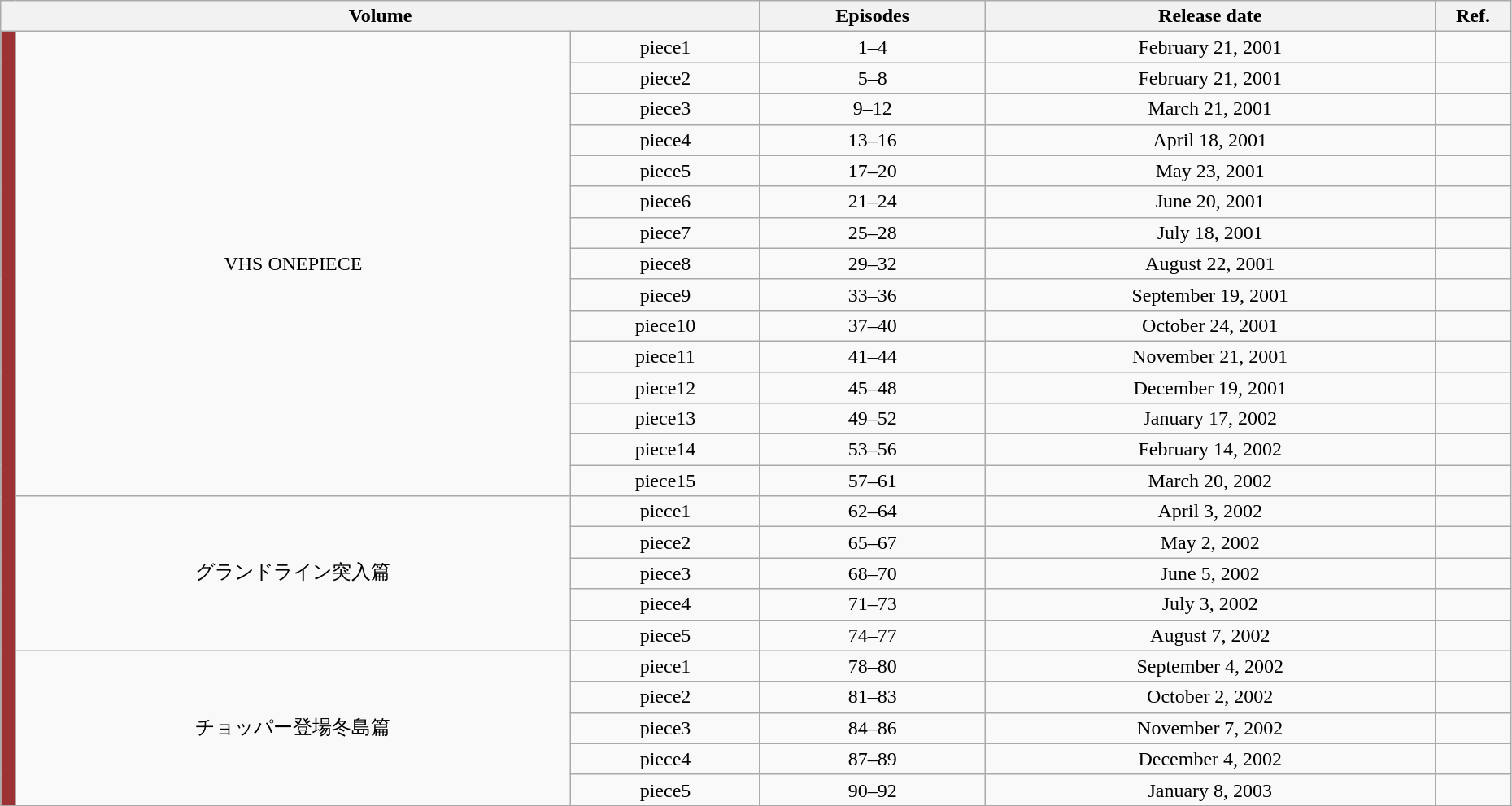<table class="wikitable" style="text-align: center; width: 98%;">
<tr>
<th colspan="3">Volume</th>
<th>Episodes</th>
<th>Release date</th>
<th style="width:5%;">Ref.</th>
</tr>
<tr>
<td rowspan="25" style="width:1%; background:#9C3234;"></td>
<td rowspan="15">VHS ONEPIECE</td>
<td>piece1</td>
<td>1–4</td>
<td>February 21, 2001</td>
<td></td>
</tr>
<tr>
<td>piece2</td>
<td>5–8</td>
<td>February 21, 2001</td>
<td></td>
</tr>
<tr>
<td>piece3</td>
<td>9–12</td>
<td>March 21, 2001</td>
<td></td>
</tr>
<tr>
<td>piece4</td>
<td>13–16</td>
<td>April 18, 2001</td>
<td></td>
</tr>
<tr>
<td>piece5</td>
<td>17–20</td>
<td>May 23, 2001</td>
<td></td>
</tr>
<tr>
<td>piece6</td>
<td>21–24</td>
<td>June 20, 2001</td>
<td></td>
</tr>
<tr>
<td>piece7</td>
<td>25–28</td>
<td>July 18, 2001</td>
<td></td>
</tr>
<tr>
<td>piece8</td>
<td>29–32</td>
<td>August 22, 2001</td>
<td></td>
</tr>
<tr>
<td>piece9</td>
<td>33–36</td>
<td>September 19, 2001</td>
<td></td>
</tr>
<tr>
<td>piece10</td>
<td>37–40</td>
<td>October 24, 2001</td>
<td></td>
</tr>
<tr>
<td>piece11</td>
<td>41–44</td>
<td>November 21, 2001</td>
<td></td>
</tr>
<tr>
<td>piece12</td>
<td>45–48</td>
<td>December 19, 2001</td>
<td></td>
</tr>
<tr>
<td>piece13</td>
<td>49–52</td>
<td>January 17, 2002</td>
<td></td>
</tr>
<tr>
<td>piece14</td>
<td>53–56</td>
<td>February 14, 2002</td>
<td></td>
</tr>
<tr>
<td>piece15</td>
<td>57–61</td>
<td>March 20, 2002</td>
<td></td>
</tr>
<tr>
<td rowspan="5">グランドライン突入篇</td>
<td>piece1</td>
<td>62–64</td>
<td>April 3, 2002</td>
<td></td>
</tr>
<tr>
<td>piece2</td>
<td>65–67</td>
<td>May 2, 2002</td>
<td></td>
</tr>
<tr>
<td>piece3</td>
<td>68–70</td>
<td>June 5, 2002</td>
<td></td>
</tr>
<tr>
<td>piece4</td>
<td>71–73</td>
<td>July 3, 2002</td>
<td></td>
</tr>
<tr>
<td>piece5</td>
<td>74–77</td>
<td>August 7, 2002</td>
<td></td>
</tr>
<tr>
<td rowspan="5">チョッパー登場冬島篇</td>
<td>piece1</td>
<td>78–80</td>
<td>September 4, 2002</td>
<td></td>
</tr>
<tr>
<td>piece2</td>
<td>81–83</td>
<td>October 2, 2002</td>
<td></td>
</tr>
<tr>
<td>piece3</td>
<td>84–86</td>
<td>November 7, 2002</td>
<td></td>
</tr>
<tr>
<td>piece4</td>
<td>87–89</td>
<td>December 4, 2002</td>
<td></td>
</tr>
<tr>
<td>piece5</td>
<td>90–92</td>
<td>January 8, 2003</td>
<td></td>
</tr>
<tr>
</tr>
</table>
